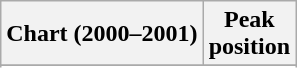<table class="wikitable sortable">
<tr>
<th align="left">Chart (2000–2001)</th>
<th align="center">Peak<br>position</th>
</tr>
<tr>
</tr>
<tr>
</tr>
<tr>
</tr>
</table>
